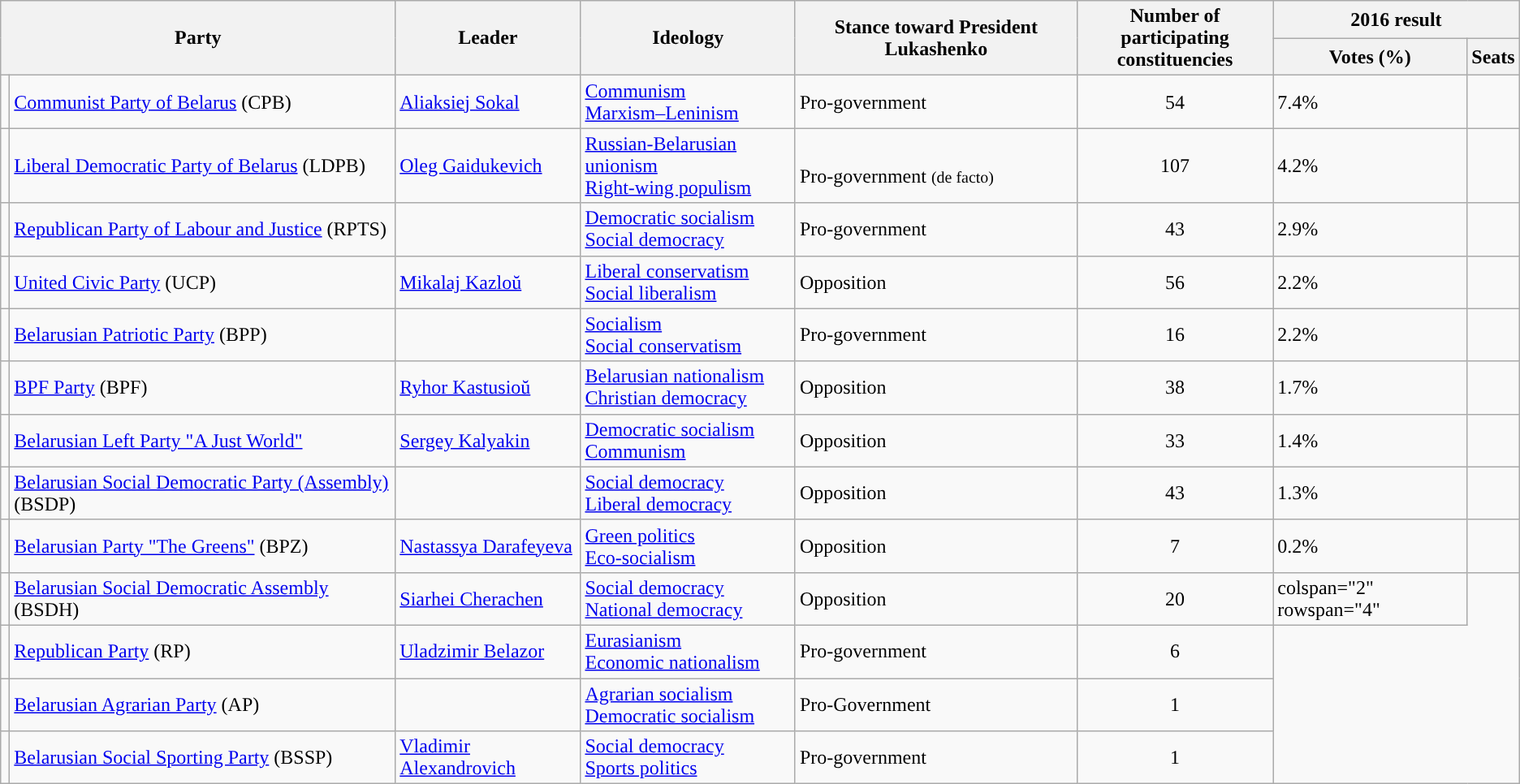<table class=wikitable>
<tr>
<th rowspan="2" colspan="2">Party</th>
<th rowspan="2">Leader</th>
<th rowspan="2">Ideology</th>
<th rowspan="2">Stance toward President Lukashenko</th>
<th rowspan="2">Number of participating <br> constituencies</th>
<th colspan="2">2016 result</th>
</tr>
<tr>
<th>Votes (%)</th>
<th>Seats</th>
</tr>
<tr>
<td style="background:"></td>
<td><a href='#'>Communist Party of Belarus</a> (CPB)</td>
<td><a href='#'>Aliaksiej Sokal</a></td>
<td><a href='#'>Communism</a><br><a href='#'>Marxism–Leninism</a></td>
<td>Pro-government</td>
<td style="text-align:center">54</td>
<td>7.4%</td>
<td></td>
</tr>
<tr>
<td style="background:"></td>
<td><a href='#'>Liberal Democratic Party of Belarus</a> (LDPB)</td>
<td><a href='#'>Oleg Gaidukevich</a></td>
<td><a href='#'>Russian-Belarusian unionism</a><br><a href='#'>Right-wing populism</a></td>
<td><br>Pro-government <small>(de facto)</small></td>
<td style="text-align:center">107</td>
<td>4.2%</td>
<td></td>
</tr>
<tr>
<td style="background:"></td>
<td><a href='#'>Republican Party of Labour and Justice</a> (RPTS)</td>
<td></td>
<td><a href='#'>Democratic socialism</a><br><a href='#'>Social democracy</a></td>
<td>Pro-government</td>
<td style="text-align:center">43</td>
<td>2.9%</td>
<td></td>
</tr>
<tr>
<td style="background:"></td>
<td><a href='#'>United Civic Party</a> (UCP)</td>
<td><a href='#'>Mikalaj Kazloŭ</a></td>
<td><a href='#'>Liberal conservatism</a><br><a href='#'>Social liberalism</a></td>
<td>Opposition</td>
<td style="text-align:center">56</td>
<td>2.2%</td>
<td></td>
</tr>
<tr>
<td style="background:"></td>
<td><a href='#'>Belarusian Patriotic Party</a> (BPP)</td>
<td></td>
<td><a href='#'>Socialism</a><br><a href='#'>Social conservatism</a></td>
<td>Pro-government</td>
<td style="text-align:center">16</td>
<td>2.2%</td>
<td></td>
</tr>
<tr>
<td style="background:"></td>
<td><a href='#'>BPF Party</a> (BPF)</td>
<td><a href='#'>Ryhor Kastusioŭ</a></td>
<td><a href='#'>Belarusian nationalism</a><br><a href='#'>Christian democracy</a></td>
<td>Opposition</td>
<td style="text-align:center">38</td>
<td>1.7%</td>
<td></td>
</tr>
<tr>
<td style="background:"></td>
<td><a href='#'>Belarusian Left Party "A Just World"</a></td>
<td><a href='#'>Sergey Kalyakin</a></td>
<td><a href='#'>Democratic socialism</a><br><a href='#'>Communism</a></td>
<td>Opposition</td>
<td style="text-align:center">33</td>
<td>1.4%</td>
<td></td>
</tr>
<tr>
<td style="background:"></td>
<td><a href='#'>Belarusian Social Democratic Party (Assembly)</a> (BSDP)</td>
<td></td>
<td><a href='#'>Social democracy</a><br><a href='#'>Liberal democracy</a></td>
<td>Opposition</td>
<td style="text-align:center">43</td>
<td>1.3%</td>
<td></td>
</tr>
<tr>
<td bgcolor=></td>
<td><a href='#'>Belarusian Party "The Greens"</a> (BPZ)</td>
<td><a href='#'>Nastassya Darafeyeva</a></td>
<td><a href='#'>Green politics</a><br><a href='#'>Eco-socialism</a></td>
<td>Opposition</td>
<td style="text-align:center">7</td>
<td>0.2%</td>
<td></td>
</tr>
<tr>
<td bgcolor=></td>
<td><a href='#'>Belarusian Social Democratic Assembly</a> (BSDH)</td>
<td><a href='#'>Siarhei Cherachen</a></td>
<td><a href='#'>Social democracy</a><br><a href='#'>National democracy</a></td>
<td>Opposition</td>
<td style="text-align:center">20</td>
<td>colspan="2" rowspan="4" </td>
</tr>
<tr>
<td bgcolor=></td>
<td><a href='#'>Republican Party</a> (RP)</td>
<td><a href='#'>Uladzimir Belazor</a></td>
<td><a href='#'>Eurasianism</a><br><a href='#'>Economic nationalism</a></td>
<td>Pro-government</td>
<td style="text-align:center">6</td>
</tr>
<tr>
<td bgcolor=></td>
<td><a href='#'>Belarusian Agrarian Party</a> (AP)</td>
<td></td>
<td><a href='#'>Agrarian socialism</a><br><a href='#'>Democratic socialism</a></td>
<td>Pro-Government</td>
<td style="text-align:center">1</td>
</tr>
<tr>
<td bgcolor=></td>
<td><a href='#'>Belarusian Social Sporting Party</a> (BSSP)</td>
<td><a href='#'>Vladimir Alexandrovich</a></td>
<td><a href='#'>Social democracy</a><br><a href='#'>Sports politics</a></td>
<td>Pro-government</td>
<td style="text-align:center">1</td>
</tr>
</table>
